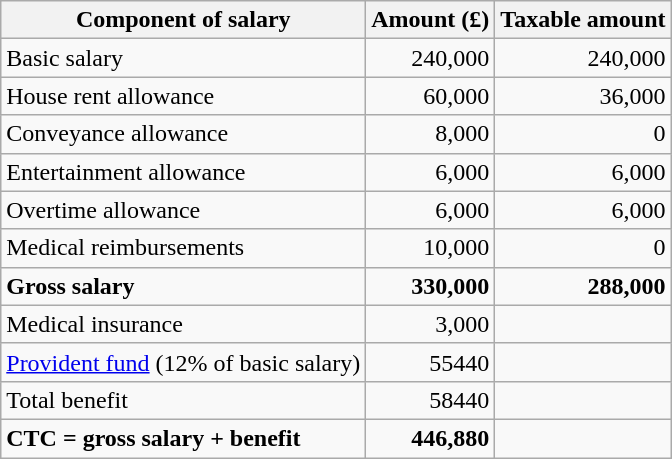<table class="wikitable">
<tr>
<th>Component of salary</th>
<th>Amount (£)</th>
<th>Taxable amount</th>
</tr>
<tr>
<td>Basic salary</td>
<td align="right">240,000</td>
<td align="right">240,000</td>
</tr>
<tr>
<td>House rent allowance</td>
<td align="right">60,000</td>
<td align="right">36,000</td>
</tr>
<tr>
<td>Conveyance allowance</td>
<td align="right">8,000</td>
<td align="right">0</td>
</tr>
<tr>
<td>Entertainment allowance</td>
<td align="right">6,000</td>
<td align="right">6,000</td>
</tr>
<tr>
<td>Overtime allowance</td>
<td align="right">6,000</td>
<td align="right">6,000</td>
</tr>
<tr>
<td>Medical reimbursements</td>
<td align="right">10,000</td>
<td align="right">0</td>
</tr>
<tr>
<td><strong>Gross salary</strong></td>
<td align="right"><strong>330,000</strong></td>
<td align="right"><strong>288,000</strong></td>
</tr>
<tr>
<td>Medical insurance</td>
<td align="right">3,000</td>
<td></td>
</tr>
<tr>
<td><a href='#'>Provident fund</a> (12% of basic salary)</td>
<td align="right">55440</td>
<td></td>
</tr>
<tr>
<td>Total benefit</td>
<td align="right">58440</td>
<td></td>
</tr>
<tr>
<td><strong>CTC = gross salary + benefit</strong></td>
<td align="right"><strong>446,880</strong></td>
<td></td>
</tr>
</table>
